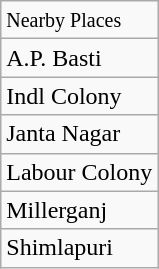<table class="wikitable">
<tr>
<td><small>Nearby Places</small></td>
</tr>
<tr>
<td>A.P. Basti</td>
</tr>
<tr>
<td>Indl Colony</td>
</tr>
<tr>
<td>Janta Nagar</td>
</tr>
<tr>
<td>Labour Colony</td>
</tr>
<tr>
<td>Millerganj</td>
</tr>
<tr>
<td>Shimlapuri</td>
</tr>
</table>
